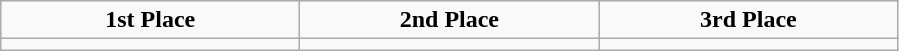<table class=wikitable>
<tr align=center>
<td><strong>1st Place</strong></td>
<td><strong>2nd Place</strong></td>
<td><strong>3rd Place</strong></td>
</tr>
<tr>
<td style="width:12em"></td>
<td style="width:12em"></td>
<td style="width:12em"></td>
</tr>
</table>
